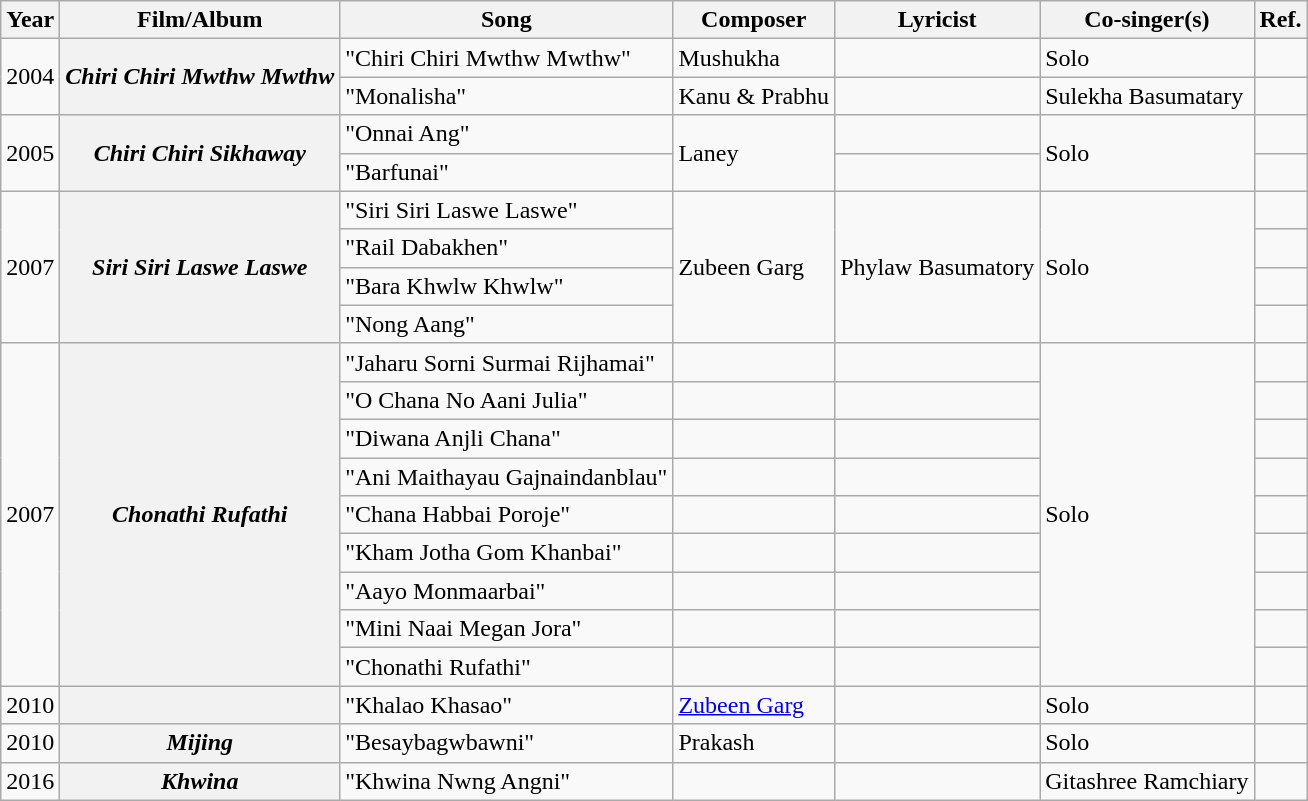<table class="wikitable plainrowheaders">
<tr>
<th scope="col">Year</th>
<th scope="col">Film/Album</th>
<th scope="col">Song</th>
<th scope="col">Composer</th>
<th>Lyricist</th>
<th scope="col">Co-singer(s)</th>
<th scope="col">Ref.</th>
</tr>
<tr>
<td rowspan="2">2004</td>
<th rowspan="2"><em>Chiri Chiri Mwthw Mwthw</em></th>
<td>"Chiri Chiri Mwthw Mwthw"</td>
<td>Mushukha</td>
<td></td>
<td>Solo</td>
<td></td>
</tr>
<tr>
<td>"Monalisha"</td>
<td>Kanu & Prabhu</td>
<td></td>
<td>Sulekha Basumatary</td>
<td></td>
</tr>
<tr>
<td rowspan="2">2005</td>
<th rowspan="2"><em>Chiri Chiri Sikhaway</em></th>
<td>"Onnai Ang"</td>
<td rowspan="2">Laney</td>
<td></td>
<td rowspan="2">Solo</td>
<td></td>
</tr>
<tr>
<td>"Barfunai"</td>
<td></td>
<td></td>
</tr>
<tr>
<td rowspan="4">2007</td>
<th rowspan="4"><em>Siri Siri Laswe Laswe</em></th>
<td>"Siri Siri Laswe Laswe"</td>
<td rowspan="4">Zubeen Garg</td>
<td rowspan="4">Phylaw Basumatory</td>
<td rowspan="4">Solo</td>
<td></td>
</tr>
<tr>
<td>"Rail Dabakhen"</td>
<td></td>
</tr>
<tr>
<td>"Bara Khwlw Khwlw"</td>
<td></td>
</tr>
<tr>
<td>"Nong Aang"</td>
<td></td>
</tr>
<tr>
<td rowspan="9">2007</td>
<th rowspan="9"><em>Chonathi Rufathi</em></th>
<td>"Jaharu Sorni Surmai Rijhamai"</td>
<td></td>
<td></td>
<td rowspan="9">Solo</td>
<td></td>
</tr>
<tr>
<td>"O Chana No Aani Julia"</td>
<td></td>
<td></td>
<td></td>
</tr>
<tr>
<td>"Diwana Anjli Chana"</td>
<td></td>
<td></td>
<td></td>
</tr>
<tr>
<td>"Ani Maithayau Gajnaindanblau"</td>
<td></td>
<td></td>
<td></td>
</tr>
<tr>
<td>"Chana Habbai Poroje"</td>
<td></td>
<td></td>
<td></td>
</tr>
<tr>
<td>"Kham Jotha Gom Khanbai"</td>
<td></td>
<td></td>
<td></td>
</tr>
<tr>
<td>"Aayo Monmaarbai"</td>
<td></td>
<td></td>
<td></td>
</tr>
<tr>
<td>"Mini Naai Megan Jora"</td>
<td></td>
<td></td>
<td></td>
</tr>
<tr>
<td>"Chonathi Rufathi"</td>
<td></td>
<td></td>
<td></td>
</tr>
<tr>
<td>2010</td>
<th></th>
<td>"Khalao Khasao"</td>
<td><a href='#'>Zubeen Garg</a></td>
<td></td>
<td>Solo</td>
<td></td>
</tr>
<tr>
<td>2010</td>
<th><em>Mijing</em></th>
<td>"Besaybagwbawni"</td>
<td>Prakash</td>
<td></td>
<td>Solo</td>
<td></td>
</tr>
<tr>
<td>2016</td>
<th><em>Khwina</em></th>
<td>"Khwina Nwng Angni"</td>
<td></td>
<td></td>
<td>Gitashree Ramchiary</td>
<td></td>
</tr>
</table>
